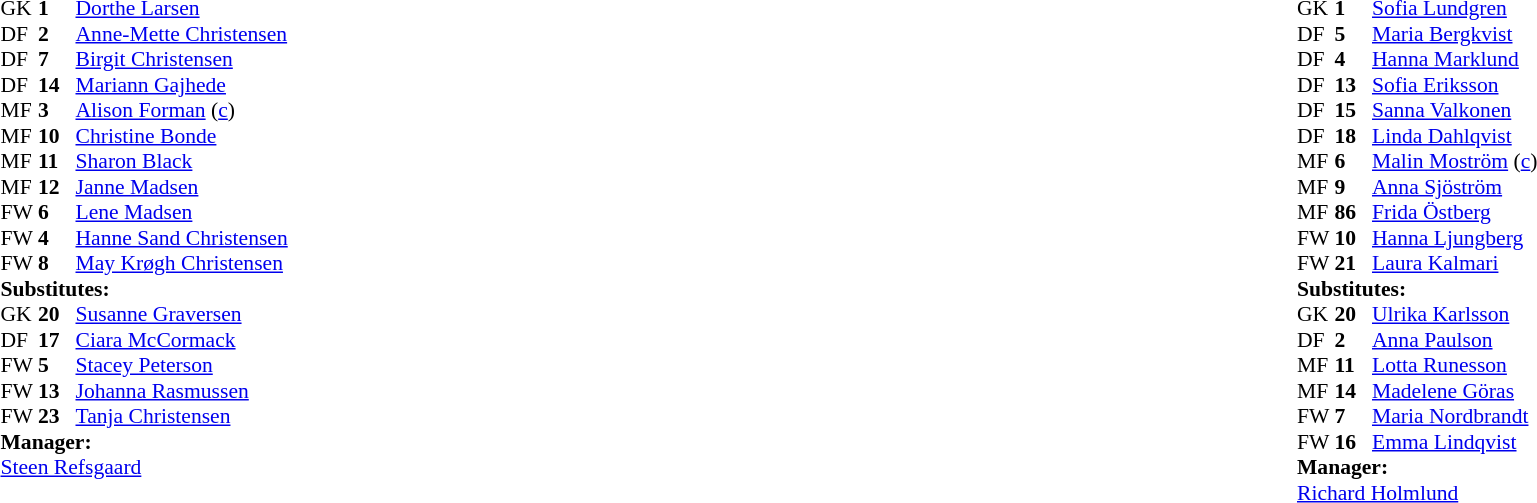<table width="100%">
<tr>
<td valign="top" width="50%"><br><table style="font-size: 90%" cellspacing="0" cellpadding="0">
<tr>
<th width=25></th>
<th width=25></th>
</tr>
<tr>
<td>GK</td>
<td><strong>1</strong></td>
<td> <a href='#'>Dorthe Larsen</a></td>
</tr>
<tr>
<td>DF</td>
<td><strong>2</strong></td>
<td> <a href='#'>Anne-Mette Christensen</a></td>
</tr>
<tr>
<td>DF</td>
<td><strong>7</strong></td>
<td> <a href='#'>Birgit Christensen</a></td>
</tr>
<tr>
<td>DF</td>
<td><strong>14</strong></td>
<td> <a href='#'>Mariann Gajhede</a></td>
<td></td>
<td></td>
</tr>
<tr>
<td>MF</td>
<td><strong>3</strong></td>
<td> <a href='#'>Alison Forman</a> (<a href='#'>c</a>)</td>
</tr>
<tr>
<td>MF</td>
<td><strong>10</strong></td>
<td> <a href='#'>Christine Bonde</a></td>
</tr>
<tr>
<td>MF</td>
<td><strong>11</strong></td>
<td> <a href='#'>Sharon Black</a></td>
</tr>
<tr>
<td>MF</td>
<td><strong>12</strong></td>
<td> <a href='#'>Janne Madsen</a></td>
<td></td>
<td></td>
</tr>
<tr>
<td>FW</td>
<td><strong>6</strong></td>
<td> <a href='#'>Lene Madsen</a></td>
<td></td>
<td></td>
</tr>
<tr>
<td>FW</td>
<td><strong>4</strong></td>
<td> <a href='#'>Hanne Sand Christensen</a> </td>
<td></td>
</tr>
<tr>
<td>FW</td>
<td><strong>8</strong></td>
<td> <a href='#'>May Krøgh Christensen</a></td>
<td></td>
</tr>
<tr>
<td colspan=3><strong>Substitutes:</strong></td>
</tr>
<tr>
<td>GK</td>
<td><strong>20</strong></td>
<td> <a href='#'>Susanne Graversen</a></td>
</tr>
<tr>
<td>DF</td>
<td><strong>17</strong></td>
<td> <a href='#'>Ciara McCormack</a></td>
</tr>
<tr>
<td>FW</td>
<td><strong>5</strong></td>
<td> <a href='#'>Stacey Peterson</a></td>
<td></td>
<td></td>
</tr>
<tr>
<td>FW</td>
<td><strong>13</strong></td>
<td> <a href='#'>Johanna Rasmussen</a></td>
<td></td>
<td></td>
</tr>
<tr>
<td>FW</td>
<td><strong>23</strong></td>
<td> <a href='#'>Tanja Christensen</a></td>
<td></td>
<td></td>
</tr>
<tr>
<td colspan=3><strong>Manager:</strong></td>
</tr>
<tr>
<td colspan=4> <a href='#'>Steen Refsgaard</a></td>
</tr>
</table>
</td>
<td valign="top" width="50%"><br><table style="font-size:90%" cellspacing="0" cellpadding="0" align="center">
<tr>
<th width=25></th>
<th width=25></th>
</tr>
<tr>
<td>GK</td>
<td><strong>1</strong></td>
<td> <a href='#'>Sofia Lundgren</a></td>
</tr>
<tr>
<td>DF</td>
<td><strong>5</strong></td>
<td> <a href='#'>Maria Bergkvist</a></td>
</tr>
<tr>
<td>DF</td>
<td><strong>4</strong></td>
<td> <a href='#'>Hanna Marklund</a></td>
</tr>
<tr>
<td>DF</td>
<td><strong>13</strong></td>
<td> <a href='#'>Sofia Eriksson</a></td>
<td></td>
<td></td>
</tr>
<tr>
<td>DF</td>
<td><strong>15</strong></td>
<td> <a href='#'>Sanna Valkonen</a></td>
</tr>
<tr>
<td>DF</td>
<td><strong>18</strong></td>
<td> <a href='#'>Linda Dahlqvist</a></td>
</tr>
<tr>
<td>MF</td>
<td><strong>6</strong></td>
<td> <a href='#'>Malin Moström</a> (<a href='#'>c</a>)</td>
</tr>
<tr>
<td>MF</td>
<td><strong>9</strong></td>
<td> <a href='#'>Anna Sjöström</a></td>
<td></td>
<td></td>
</tr>
<tr>
<td>MF</td>
<td><strong>86</strong></td>
<td> <a href='#'>Frida Östberg</a></td>
<td></td>
</tr>
<tr>
<td>FW</td>
<td><strong>10</strong></td>
<td> <a href='#'>Hanna Ljungberg</a></td>
</tr>
<tr>
<td>FW</td>
<td><strong>21</strong></td>
<td> <a href='#'>Laura Kalmari</a></td>
<td></td>
<td></td>
</tr>
<tr>
<td colspan=3><strong>Substitutes:</strong></td>
</tr>
<tr>
<td>GK</td>
<td><strong>20</strong></td>
<td> <a href='#'>Ulrika Karlsson</a></td>
</tr>
<tr>
<td>DF</td>
<td><strong>2</strong></td>
<td> <a href='#'>Anna Paulson</a></td>
</tr>
<tr>
<td>MF</td>
<td><strong>11</strong></td>
<td> <a href='#'>Lotta Runesson</a></td>
<td></td>
<td></td>
</tr>
<tr>
<td>MF</td>
<td><strong>14</strong></td>
<td> <a href='#'>Madelene Göras</a></td>
</tr>
<tr>
<td>FW</td>
<td><strong>7</strong></td>
<td> <a href='#'>Maria Nordbrandt</a></td>
<td></td>
<td></td>
</tr>
<tr>
<td>FW</td>
<td><strong>16</strong></td>
<td> <a href='#'>Emma Lindqvist</a></td>
<td></td>
<td></td>
</tr>
<tr>
<td colspan=3><strong>Manager:</strong></td>
</tr>
<tr>
<td colspan=4> <a href='#'>Richard Holmlund</a></td>
</tr>
</table>
</td>
</tr>
</table>
